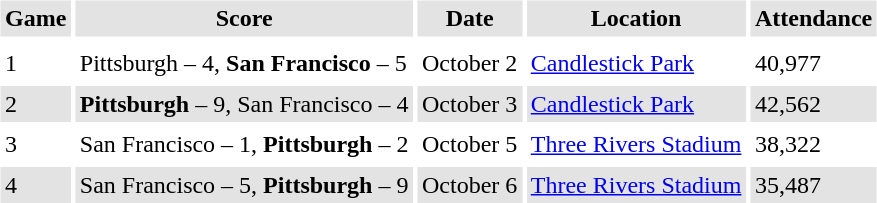<table border="0" cellspacing="3" cellpadding="3">
<tr style="background: #e3e3e3;">
<th>Game</th>
<th>Score</th>
<th>Date</th>
<th>Location</th>
<th>Attendance</th>
</tr>
<tr style="background: #e3e3e3;">
</tr>
<tr>
<td>1</td>
<td>Pittsburgh – 4, <strong>San Francisco</strong> – 5</td>
<td>October 2</td>
<td><a href='#'>Candlestick Park</a></td>
<td>40,977</td>
</tr>
<tr style="background: #e3e3e3;">
<td>2</td>
<td><strong>Pittsburgh</strong> – 9, San Francisco – 4</td>
<td>October 3</td>
<td><a href='#'>Candlestick Park</a></td>
<td>42,562</td>
</tr>
<tr>
<td>3</td>
<td>San Francisco – 1, <strong>Pittsburgh</strong> – 2</td>
<td>October 5</td>
<td><a href='#'>Three Rivers Stadium</a></td>
<td>38,322</td>
</tr>
<tr style="background: #e3e3e3;">
<td>4</td>
<td>San Francisco – 5, <strong>Pittsburgh</strong> – 9</td>
<td>October 6</td>
<td><a href='#'>Three Rivers Stadium</a></td>
<td>35,487</td>
</tr>
</table>
